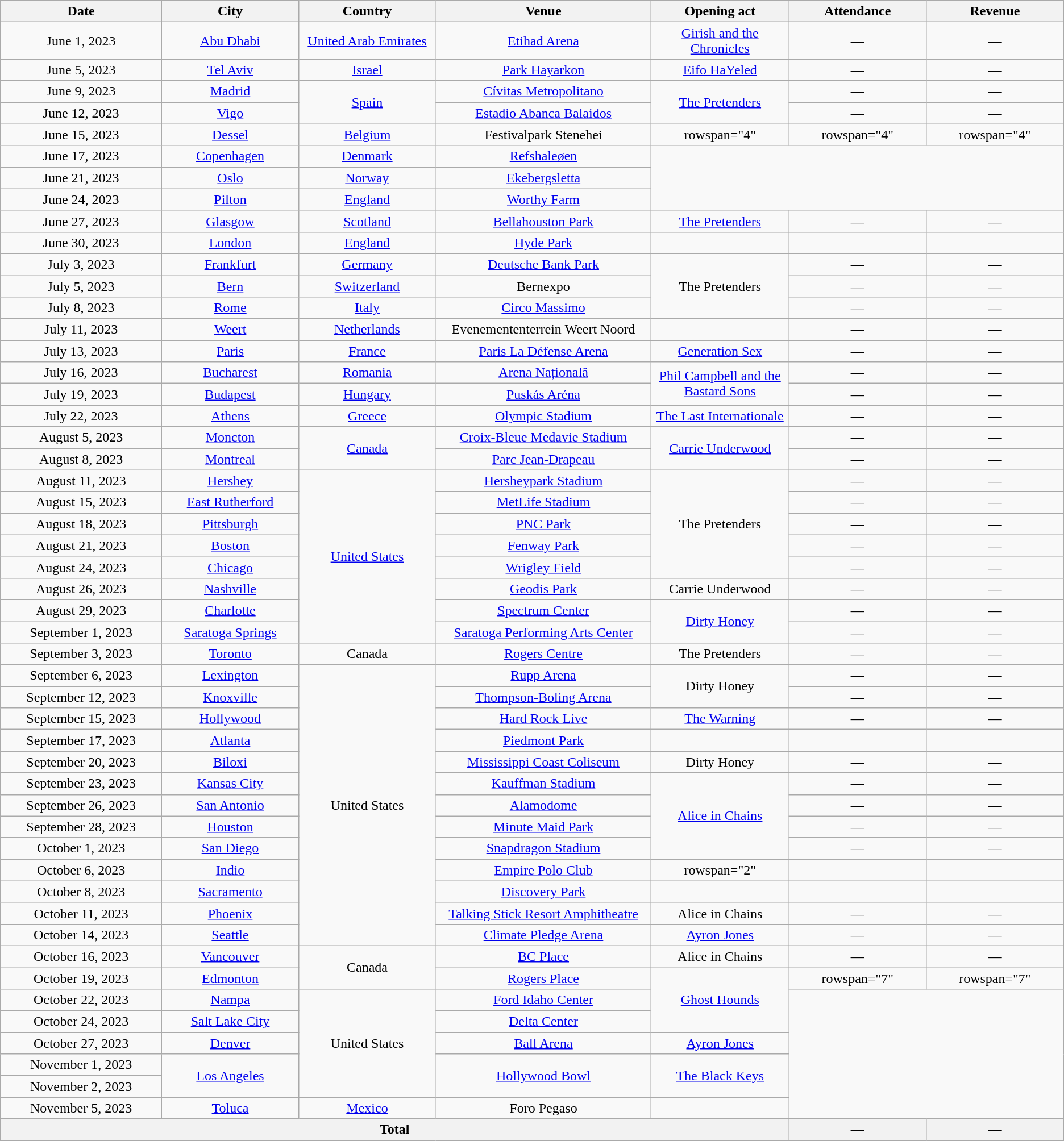<table class="wikitable" style="text-align:center;">
<tr>
<th scope="col" style="width:12em;">Date</th>
<th scope="col" style="width:10em;">City</th>
<th scope="col" style="width:10em;">Country</th>
<th scope="col" style="width:16em;">Venue</th>
<th scope="col" style="width:10em;">Opening act</th>
<th scope="col" style="width:10em;">Attendance</th>
<th scope="col" style="width:10em;">Revenue</th>
</tr>
<tr>
<td>June 1, 2023</td>
<td><a href='#'>Abu Dhabi</a></td>
<td><a href='#'>United Arab Emirates</a></td>
<td><a href='#'>Etihad Arena</a></td>
<td><a href='#'>Girish and the Chronicles</a></td>
<td>—</td>
<td>—</td>
</tr>
<tr>
<td>June 5, 2023</td>
<td><a href='#'>Tel Aviv</a></td>
<td><a href='#'>Israel</a></td>
<td><a href='#'>Park Hayarkon</a></td>
<td><a href='#'>Eifo HaYeled</a></td>
<td>—</td>
<td>—</td>
</tr>
<tr>
<td>June 9, 2023</td>
<td><a href='#'>Madrid</a></td>
<td rowspan="2"><a href='#'>Spain</a></td>
<td><a href='#'>Cívitas Metropolitano</a></td>
<td rowspan="2"><a href='#'>The Pretenders</a></td>
<td>—</td>
<td>—</td>
</tr>
<tr>
<td>June 12, 2023</td>
<td><a href='#'>Vigo</a></td>
<td><a href='#'>Estadio Abanca Balaidos</a></td>
<td>—</td>
<td>—</td>
</tr>
<tr>
<td>June 15, 2023</td>
<td><a href='#'>Dessel</a></td>
<td><a href='#'>Belgium</a></td>
<td>Festivalpark Stenehei</td>
<td>rowspan="4" </td>
<td>rowspan="4" </td>
<td>rowspan="4" </td>
</tr>
<tr>
<td>June 17, 2023</td>
<td><a href='#'>Copenhagen</a></td>
<td><a href='#'>Denmark</a></td>
<td><a href='#'>Refshaleøen</a></td>
</tr>
<tr>
<td>June 21, 2023</td>
<td><a href='#'>Oslo</a></td>
<td><a href='#'>Norway</a></td>
<td><a href='#'>Ekebergsletta</a></td>
</tr>
<tr>
<td>June 24, 2023</td>
<td><a href='#'>Pilton</a></td>
<td><a href='#'>England</a></td>
<td><a href='#'>Worthy Farm</a></td>
</tr>
<tr>
<td>June 27, 2023</td>
<td><a href='#'>Glasgow</a></td>
<td><a href='#'>Scotland</a></td>
<td><a href='#'>Bellahouston Park</a></td>
<td><a href='#'>The Pretenders</a></td>
<td>—</td>
<td>—</td>
</tr>
<tr>
<td>June 30, 2023</td>
<td><a href='#'>London</a></td>
<td><a href='#'>England</a></td>
<td><a href='#'>Hyde Park</a></td>
<td></td>
<td></td>
<td></td>
</tr>
<tr>
<td>July 3, 2023</td>
<td><a href='#'>Frankfurt</a></td>
<td><a href='#'>Germany</a></td>
<td><a href='#'>Deutsche Bank Park</a></td>
<td rowspan="3">The Pretenders</td>
<td>—</td>
<td>—</td>
</tr>
<tr>
<td>July 5, 2023</td>
<td><a href='#'>Bern</a></td>
<td><a href='#'>Switzerland</a></td>
<td>Bernexpo</td>
<td>—</td>
<td>—</td>
</tr>
<tr>
<td>July 8, 2023</td>
<td><a href='#'>Rome</a></td>
<td><a href='#'>Italy</a></td>
<td><a href='#'>Circo Massimo</a></td>
<td>—</td>
<td>—</td>
</tr>
<tr>
<td>July 11, 2023</td>
<td><a href='#'>Weert</a></td>
<td><a href='#'>Netherlands</a></td>
<td>Evenemententerrein Weert Noord</td>
<td></td>
<td>—</td>
<td>—</td>
</tr>
<tr>
<td>July 13, 2023</td>
<td><a href='#'>Paris</a></td>
<td><a href='#'>France</a></td>
<td><a href='#'>Paris La Défense Arena</a></td>
<td><a href='#'>Generation Sex</a></td>
<td>—</td>
<td>—</td>
</tr>
<tr>
<td>July 16, 2023</td>
<td><a href='#'>Bucharest</a></td>
<td><a href='#'>Romania</a></td>
<td><a href='#'>Arena Națională</a></td>
<td rowspan="2"><a href='#'>Phil Campbell and the Bastard Sons</a></td>
<td>—</td>
<td>—</td>
</tr>
<tr>
<td>July 19, 2023</td>
<td><a href='#'>Budapest</a></td>
<td><a href='#'>Hungary</a></td>
<td><a href='#'>Puskás Aréna</a></td>
<td>—</td>
<td>—</td>
</tr>
<tr>
<td>July 22, 2023</td>
<td><a href='#'>Athens</a></td>
<td><a href='#'>Greece</a></td>
<td><a href='#'>Olympic Stadium</a></td>
<td><a href='#'>The Last Internationale</a></td>
<td>—</td>
<td>—</td>
</tr>
<tr>
<td>August 5, 2023</td>
<td><a href='#'>Moncton</a></td>
<td rowspan="2"><a href='#'>Canada</a></td>
<td><a href='#'>Croix-Bleue Medavie Stadium</a></td>
<td rowspan="2"><a href='#'>Carrie Underwood</a></td>
<td>—</td>
<td>—</td>
</tr>
<tr>
<td>August 8, 2023</td>
<td><a href='#'>Montreal</a></td>
<td><a href='#'>Parc Jean-Drapeau</a></td>
<td>—</td>
<td>—</td>
</tr>
<tr>
<td>August 11, 2023</td>
<td><a href='#'>Hershey</a></td>
<td rowspan="8"><a href='#'>United States</a></td>
<td><a href='#'>Hersheypark Stadium</a></td>
<td rowspan="5">The Pretenders</td>
<td>—</td>
<td>—</td>
</tr>
<tr>
<td>August 15, 2023</td>
<td><a href='#'>East Rutherford</a></td>
<td><a href='#'>MetLife Stadium</a></td>
<td>—</td>
<td>—</td>
</tr>
<tr>
<td>August 18, 2023</td>
<td><a href='#'>Pittsburgh</a></td>
<td><a href='#'>PNC Park</a></td>
<td>—</td>
<td>—</td>
</tr>
<tr>
<td>August 21, 2023</td>
<td><a href='#'>Boston</a></td>
<td><a href='#'>Fenway Park</a></td>
<td>—</td>
<td>—</td>
</tr>
<tr>
<td>August 24, 2023</td>
<td><a href='#'>Chicago</a></td>
<td><a href='#'>Wrigley Field</a></td>
<td>—</td>
<td>—</td>
</tr>
<tr>
<td>August 26, 2023</td>
<td><a href='#'>Nashville</a></td>
<td><a href='#'>Geodis Park</a></td>
<td>Carrie Underwood</td>
<td>—</td>
<td>—</td>
</tr>
<tr>
<td>August 29, 2023</td>
<td><a href='#'>Charlotte</a></td>
<td><a href='#'>Spectrum Center</a></td>
<td rowspan="2"><a href='#'>Dirty Honey</a></td>
<td>—</td>
<td>—</td>
</tr>
<tr>
<td>September 1, 2023</td>
<td><a href='#'>Saratoga Springs</a></td>
<td><a href='#'>Saratoga Performing Arts Center</a></td>
<td>—</td>
<td>—</td>
</tr>
<tr>
<td>September 3, 2023</td>
<td><a href='#'>Toronto</a></td>
<td>Canada</td>
<td><a href='#'>Rogers Centre</a></td>
<td>The Pretenders</td>
<td>—</td>
<td>—</td>
</tr>
<tr>
<td>September 6, 2023</td>
<td><a href='#'>Lexington</a></td>
<td rowspan="13">United States</td>
<td><a href='#'>Rupp Arena</a></td>
<td rowspan="2">Dirty Honey</td>
<td>—</td>
<td>—</td>
</tr>
<tr>
<td>September 12, 2023</td>
<td><a href='#'>Knoxville</a></td>
<td><a href='#'>Thompson-Boling Arena</a></td>
<td>—</td>
<td>—</td>
</tr>
<tr>
<td>September 15, 2023</td>
<td><a href='#'>Hollywood</a></td>
<td><a href='#'>Hard Rock Live</a></td>
<td><a href='#'>The Warning</a></td>
<td>—</td>
<td>—</td>
</tr>
<tr>
<td>September 17, 2023</td>
<td><a href='#'>Atlanta</a></td>
<td><a href='#'>Piedmont Park</a></td>
<td></td>
<td></td>
<td></td>
</tr>
<tr>
<td>September 20, 2023</td>
<td><a href='#'>Biloxi</a></td>
<td><a href='#'>Mississippi Coast Coliseum</a></td>
<td>Dirty Honey</td>
<td>—</td>
<td>—</td>
</tr>
<tr>
<td>September 23, 2023</td>
<td><a href='#'>Kansas City</a></td>
<td><a href='#'>Kauffman Stadium</a></td>
<td rowspan="4"><a href='#'>Alice in Chains</a></td>
<td>—</td>
<td>—</td>
</tr>
<tr>
<td>September 26, 2023</td>
<td><a href='#'>San Antonio</a></td>
<td><a href='#'>Alamodome</a></td>
<td>—</td>
<td>—</td>
</tr>
<tr>
<td>September 28, 2023</td>
<td><a href='#'>Houston</a></td>
<td><a href='#'>Minute Maid Park</a></td>
<td>—</td>
<td>—</td>
</tr>
<tr>
<td>October 1, 2023</td>
<td><a href='#'>San Diego</a></td>
<td><a href='#'>Snapdragon Stadium</a></td>
<td>—</td>
<td>—</td>
</tr>
<tr>
<td>October 6, 2023</td>
<td><a href='#'>Indio</a></td>
<td><a href='#'>Empire Polo Club</a></td>
<td>rowspan="2" </td>
<td></td>
<td></td>
</tr>
<tr>
<td>October 8, 2023</td>
<td><a href='#'>Sacramento</a></td>
<td><a href='#'>Discovery Park</a></td>
<td></td>
<td></td>
</tr>
<tr>
<td>October 11, 2023</td>
<td><a href='#'>Phoenix</a></td>
<td><a href='#'>Talking Stick Resort Amphitheatre</a></td>
<td>Alice in Chains</td>
<td>—</td>
<td>—</td>
</tr>
<tr>
<td>October 14, 2023</td>
<td><a href='#'>Seattle</a></td>
<td><a href='#'>Climate Pledge Arena</a></td>
<td><a href='#'>Ayron Jones</a></td>
<td>—</td>
<td>—</td>
</tr>
<tr>
<td>October 16, 2023</td>
<td><a href='#'>Vancouver</a></td>
<td rowspan="2">Canada</td>
<td><a href='#'>BC Place</a></td>
<td>Alice in Chains</td>
<td>—</td>
<td>—</td>
</tr>
<tr>
<td>October 19, 2023</td>
<td><a href='#'>Edmonton</a></td>
<td><a href='#'>Rogers Place</a></td>
<td rowspan="3"><a href='#'>Ghost Hounds</a></td>
<td>rowspan="7" </td>
<td>rowspan="7" </td>
</tr>
<tr>
<td>October 22, 2023</td>
<td><a href='#'>Nampa</a></td>
<td rowspan="5">United States</td>
<td><a href='#'>Ford Idaho Center</a></td>
</tr>
<tr>
<td>October 24, 2023</td>
<td><a href='#'>Salt Lake City</a></td>
<td><a href='#'>Delta Center</a></td>
</tr>
<tr>
<td>October 27, 2023</td>
<td><a href='#'>Denver</a></td>
<td><a href='#'>Ball Arena</a></td>
<td><a href='#'>Ayron Jones</a></td>
</tr>
<tr>
<td>November 1, 2023</td>
<td rowspan="2"><a href='#'>Los Angeles</a></td>
<td rowspan="2"><a href='#'>Hollywood Bowl</a></td>
<td rowspan="2"><a href='#'>The Black Keys</a></td>
</tr>
<tr>
<td>November 2, 2023</td>
</tr>
<tr>
<td>November 5, 2023</td>
<td><a href='#'>Toluca</a></td>
<td><a href='#'>Mexico</a></td>
<td>Foro Pegaso</td>
<td></td>
</tr>
<tr>
<th colspan="5">Total</th>
<th>—</th>
<th>—</th>
</tr>
</table>
